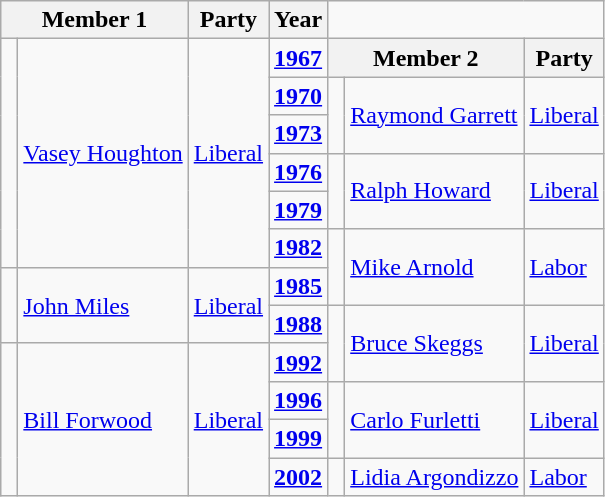<table class="wikitable">
<tr>
<th colspan="2">Member 1</th>
<th>Party</th>
<th>Year</th>
</tr>
<tr>
<td rowspan=6  > </td>
<td rowspan=6><a href='#'>Vasey Houghton</a></td>
<td rowspan=6><a href='#'>Liberal</a></td>
<td><strong><a href='#'>1967</a></strong></td>
<th colspan="2">Member 2</th>
<th>Party</th>
</tr>
<tr>
<td><strong><a href='#'>1970</a></strong></td>
<td rowspan=2 > </td>
<td rowspan=2><a href='#'>Raymond Garrett</a></td>
<td rowspan=2><a href='#'>Liberal</a></td>
</tr>
<tr>
<td><strong><a href='#'>1973</a></strong></td>
</tr>
<tr>
<td><strong><a href='#'>1976</a></strong></td>
<td rowspan=2 > </td>
<td rowspan=2><a href='#'>Ralph Howard</a></td>
<td rowspan=2><a href='#'>Liberal</a></td>
</tr>
<tr>
<td><strong><a href='#'>1979</a></strong></td>
</tr>
<tr>
<td><strong><a href='#'>1982</a></strong></td>
<td rowspan=2 > </td>
<td rowspan=2><a href='#'>Mike Arnold</a></td>
<td rowspan=2><a href='#'>Labor</a></td>
</tr>
<tr>
<td rowspan=2 > </td>
<td rowspan=2><a href='#'>John Miles</a></td>
<td rowspan=2><a href='#'>Liberal</a></td>
<td><strong><a href='#'>1985</a></strong></td>
</tr>
<tr>
<td><strong><a href='#'>1988</a></strong></td>
<td rowspan=2 > </td>
<td rowspan=2><a href='#'>Bruce Skeggs</a></td>
<td rowspan=2><a href='#'>Liberal</a></td>
</tr>
<tr>
<td rowspan=4 > </td>
<td rowspan=4><a href='#'>Bill Forwood</a></td>
<td rowspan=4><a href='#'>Liberal</a></td>
<td><strong><a href='#'>1992</a></strong></td>
</tr>
<tr>
<td><strong><a href='#'>1996</a></strong></td>
<td rowspan=2 > </td>
<td rowspan=2><a href='#'>Carlo Furletti</a></td>
<td rowspan=2><a href='#'>Liberal</a></td>
</tr>
<tr>
<td><strong><a href='#'>1999</a></strong></td>
</tr>
<tr>
<td><strong><a href='#'>2002</a></strong></td>
<td> </td>
<td><a href='#'>Lidia Argondizzo</a></td>
<td><a href='#'>Labor</a></td>
</tr>
</table>
